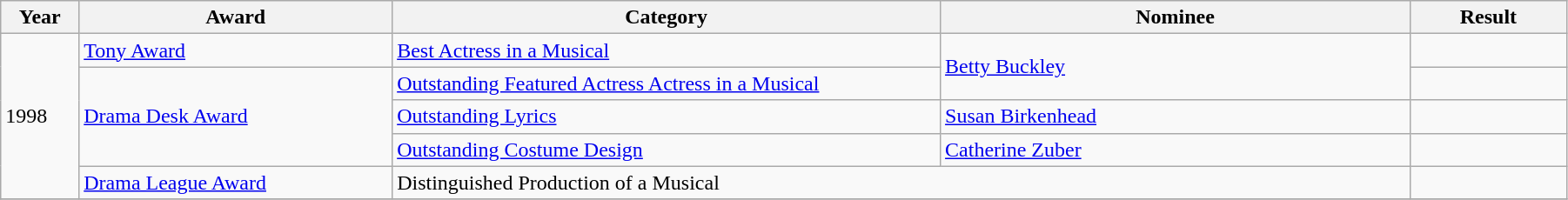<table class="wikitable" style="width:95%;">
<tr>
<th style="width:5%;">Year</th>
<th style="width:20%;">Award</th>
<th style="width:35%;">Category</th>
<th style="width:30%;">Nominee</th>
<th style="width:10%;">Result</th>
</tr>
<tr>
<td rowspan=5>1998</td>
<td><a href='#'>Tony Award</a></td>
<td><a href='#'>Best Actress in a Musical</a></td>
<td rowspan=2><a href='#'>Betty Buckley</a></td>
<td></td>
</tr>
<tr>
<td rowspan=3><a href='#'>Drama Desk Award</a></td>
<td><a href='#'>Outstanding Featured Actress Actress in a Musical</a></td>
<td></td>
</tr>
<tr>
<td><a href='#'>Outstanding Lyrics</a></td>
<td><a href='#'>Susan Birkenhead</a></td>
<td></td>
</tr>
<tr>
<td><a href='#'>Outstanding Costume Design</a></td>
<td><a href='#'>Catherine Zuber</a></td>
<td></td>
</tr>
<tr>
<td><a href='#'>Drama League Award</a></td>
<td colspan=2>Distinguished Production of a Musical</td>
<td></td>
</tr>
<tr>
</tr>
</table>
